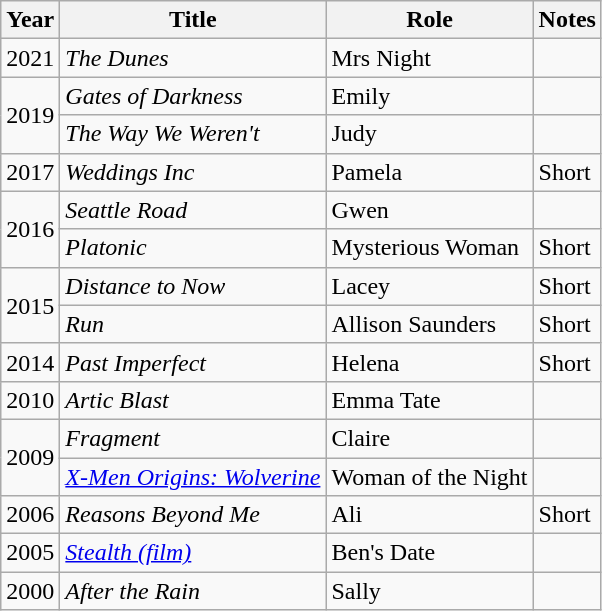<table class="wikitable sortable">
<tr>
<th>Year</th>
<th>Title</th>
<th>Role</th>
<th>Notes</th>
</tr>
<tr>
<td>2021</td>
<td><em>The Dunes</em></td>
<td>Mrs Night</td>
<td></td>
</tr>
<tr>
<td rowspan="2">2019</td>
<td><em>Gates of Darkness</em></td>
<td>Emily</td>
<td></td>
</tr>
<tr>
<td><em>The Way We Weren't</em></td>
<td>Judy</td>
<td></td>
</tr>
<tr>
<td>2017</td>
<td><em>Weddings Inc</em></td>
<td>Pamela</td>
<td>Short</td>
</tr>
<tr>
<td rowspan="2">2016</td>
<td><em>Seattle Road</em></td>
<td>Gwen</td>
<td></td>
</tr>
<tr>
<td><em>Platonic</em></td>
<td>Mysterious Woman</td>
<td>Short</td>
</tr>
<tr>
<td rowspan="2">2015</td>
<td><em>Distance to Now</em></td>
<td>Lacey</td>
<td>Short</td>
</tr>
<tr>
<td><em>Run</em></td>
<td>Allison Saunders</td>
<td>Short</td>
</tr>
<tr>
<td>2014</td>
<td><em>Past Imperfect</em></td>
<td>Helena</td>
<td>Short</td>
</tr>
<tr>
<td>2010</td>
<td><em>Artic Blast</em></td>
<td>Emma Tate</td>
<td></td>
</tr>
<tr>
<td rowspan="2">2009</td>
<td><em>Fragment</em></td>
<td>Claire</td>
<td></td>
</tr>
<tr>
<td><em><a href='#'>X-Men Origins: Wolverine</a></em></td>
<td>Woman of the Night</td>
<td></td>
</tr>
<tr>
<td>2006</td>
<td><em>Reasons Beyond Me</em></td>
<td>Ali</td>
<td>Short</td>
</tr>
<tr>
<td>2005</td>
<td><em><a href='#'>Stealth (film)</a></em></td>
<td>Ben's Date</td>
<td></td>
</tr>
<tr>
<td>2000</td>
<td><em>After the Rain</em></td>
<td>Sally</td>
<td></td>
</tr>
</table>
